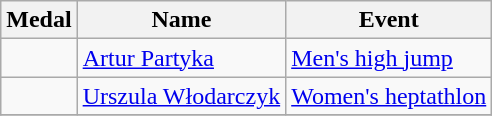<table class="wikitable sortable" style="font-size:100%">
<tr>
<th>Medal</th>
<th>Name</th>
<th>Event</th>
</tr>
<tr>
<td></td>
<td><a href='#'>Artur Partyka</a></td>
<td><a href='#'>Men's high jump</a></td>
</tr>
<tr>
<td></td>
<td><a href='#'>Urszula Włodarczyk</a></td>
<td><a href='#'>Women's heptathlon</a></td>
</tr>
<tr>
</tr>
</table>
